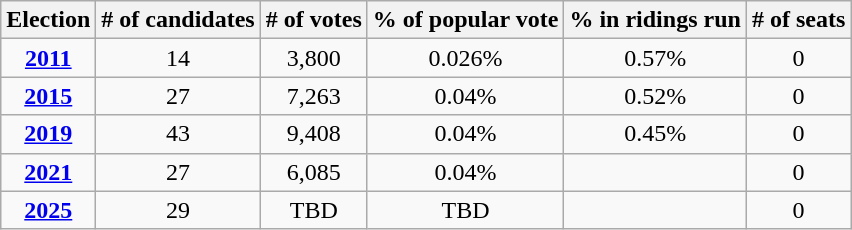<table class="wikitable">
<tr>
<th>Election</th>
<th># of candidates</th>
<th># of votes</th>
<th>% of popular vote</th>
<th>% in ridings run</th>
<th># of seats</th>
</tr>
<tr align=center>
<td><strong><a href='#'>2011</a></strong></td>
<td>14</td>
<td>3,800</td>
<td>0.026%</td>
<td>0.57%</td>
<td>0</td>
</tr>
<tr align=center>
<td><strong><a href='#'>2015</a></strong></td>
<td>27</td>
<td>7,263</td>
<td>0.04%</td>
<td>0.52%</td>
<td>0</td>
</tr>
<tr align=center>
<td><strong><a href='#'>2019</a></strong></td>
<td>43</td>
<td>9,408</td>
<td>0.04%</td>
<td>0.45%</td>
<td>0</td>
</tr>
<tr align=center>
<td><strong><a href='#'>2021</a></strong></td>
<td>27</td>
<td>6,085</td>
<td>0.04%</td>
<td></td>
<td>0</td>
</tr>
<tr align=center>
<td><strong><a href='#'>2025</a></strong></td>
<td>29</td>
<td>TBD</td>
<td>TBD</td>
<td></td>
<td>0</td>
</tr>
</table>
